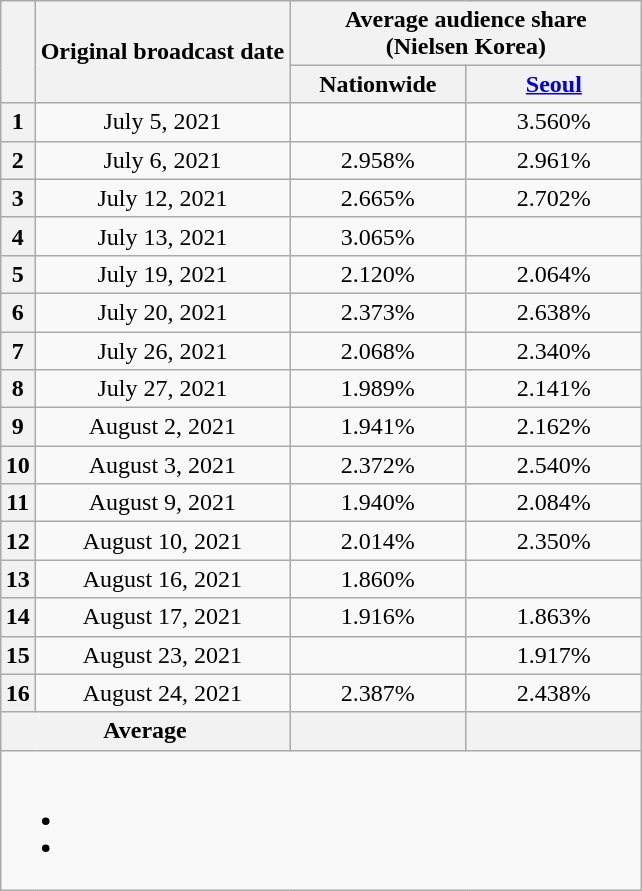<table class="wikitable" style="text-align:center;max-width:500px; margin-left: auto; margin-right: auto; border: none;">
<tr>
</tr>
<tr>
<th rowspan="2"></th>
<th rowspan="2">Original broadcast date</th>
<th colspan="2">Average audience share<br>(Nielsen Korea)</th>
</tr>
<tr>
<th width="110">Nationwide</th>
<th width="110"><a href='#'>Seoul</a></th>
</tr>
<tr>
<th>1</th>
<td>July 5, 2021</td>
<td> </td>
<td>3.560% </td>
</tr>
<tr>
<th>2</th>
<td>July 6, 2021</td>
<td>2.958% </td>
<td>2.961% </td>
</tr>
<tr>
<th>3</th>
<td>July 12, 2021</td>
<td>2.665% </td>
<td>2.702% </td>
</tr>
<tr>
<th>4</th>
<td>July 13, 2021</td>
<td>3.065% </td>
<td> </td>
</tr>
<tr>
<th>5</th>
<td>July 19, 2021</td>
<td>2.120% </td>
<td>2.064% </td>
</tr>
<tr>
<th>6</th>
<td>July 20, 2021</td>
<td>2.373% </td>
<td>2.638% </td>
</tr>
<tr>
<th>7</th>
<td>July 26, 2021</td>
<td>2.068% </td>
<td>2.340% </td>
</tr>
<tr>
<th>8</th>
<td>July 27, 2021</td>
<td>1.989% </td>
<td>2.141% </td>
</tr>
<tr>
<th>9</th>
<td>August 2, 2021</td>
<td>1.941% </td>
<td>2.162% </td>
</tr>
<tr>
<th>10</th>
<td>August 3, 2021</td>
<td>2.372% </td>
<td>2.540% </td>
</tr>
<tr>
<th>11</th>
<td>August 9, 2021</td>
<td>1.940% </td>
<td>2.084% </td>
</tr>
<tr>
<th>12</th>
<td>August 10, 2021</td>
<td>2.014% </td>
<td>2.350% </td>
</tr>
<tr>
<th>13</th>
<td>August 16, 2021</td>
<td>1.860% </td>
<td> </td>
</tr>
<tr>
<th>14</th>
<td>August 17, 2021</td>
<td>1.916% </td>
<td>1.863% </td>
</tr>
<tr>
<th>15</th>
<td>August 23, 2021</td>
<td> </td>
<td>1.917% </td>
</tr>
<tr>
<th>16</th>
<td>August 24, 2021</td>
<td>2.387% </td>
<td>2.438% </td>
</tr>
<tr>
<th colspan="2">Average</th>
<th></th>
<th></th>
</tr>
<tr>
<td colspan="4"><br><ul><li></li><li></li></ul></td>
</tr>
</table>
